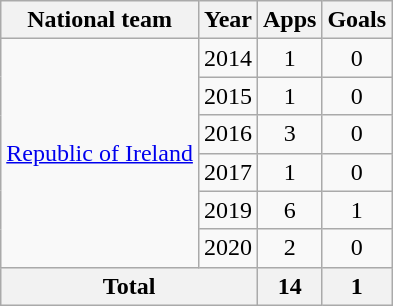<table class="wikitable" style="text-align:center">
<tr>
<th>National team</th>
<th>Year</th>
<th>Apps</th>
<th>Goals</th>
</tr>
<tr>
<td rowspan="6"><a href='#'>Republic of Ireland</a></td>
<td>2014</td>
<td>1</td>
<td>0</td>
</tr>
<tr>
<td>2015</td>
<td>1</td>
<td>0</td>
</tr>
<tr>
<td>2016</td>
<td>3</td>
<td>0</td>
</tr>
<tr>
<td>2017</td>
<td>1</td>
<td>0</td>
</tr>
<tr>
<td>2019</td>
<td>6</td>
<td>1</td>
</tr>
<tr>
<td>2020</td>
<td>2</td>
<td>0</td>
</tr>
<tr>
<th colspan="2">Total</th>
<th>14</th>
<th>1</th>
</tr>
</table>
